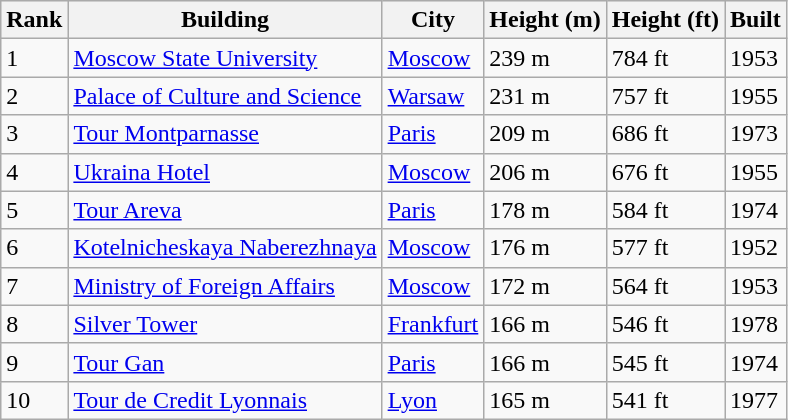<table class="wikitable sortable">
<tr style="background: #ececec;">
<th>Rank</th>
<th>Building</th>
<th>City</th>
<th>Height (m)</th>
<th>Height (ft)</th>
<th>Built</th>
</tr>
<tr>
<td>1</td>
<td><a href='#'>Moscow State University</a></td>
<td> <a href='#'>Moscow</a></td>
<td>239 m</td>
<td>784 ft</td>
<td>1953</td>
</tr>
<tr>
<td>2</td>
<td><a href='#'>Palace of Culture and Science</a></td>
<td> <a href='#'>Warsaw</a></td>
<td>231 m</td>
<td>757 ft</td>
<td>1955</td>
</tr>
<tr>
<td>3</td>
<td><a href='#'>Tour Montparnasse</a></td>
<td> <a href='#'>Paris</a></td>
<td>209 m</td>
<td>686 ft</td>
<td>1973</td>
</tr>
<tr>
<td>4</td>
<td><a href='#'>Ukraina Hotel</a></td>
<td> <a href='#'>Moscow</a></td>
<td>206 m</td>
<td>676 ft</td>
<td>1955</td>
</tr>
<tr>
<td>5</td>
<td><a href='#'>Tour Areva</a></td>
<td> <a href='#'>Paris</a></td>
<td>178 m</td>
<td>584 ft</td>
<td>1974</td>
</tr>
<tr>
<td>6</td>
<td><a href='#'>Kotelnicheskaya Naberezhnaya</a></td>
<td> <a href='#'>Moscow</a></td>
<td>176 m</td>
<td>577 ft</td>
<td>1952</td>
</tr>
<tr>
<td>7</td>
<td><a href='#'>Ministry of Foreign Affairs</a></td>
<td> <a href='#'>Moscow</a></td>
<td>172 m</td>
<td>564 ft</td>
<td>1953</td>
</tr>
<tr>
<td>8</td>
<td><a href='#'>Silver Tower</a></td>
<td> <a href='#'>Frankfurt</a></td>
<td>166 m</td>
<td>546 ft</td>
<td>1978</td>
</tr>
<tr>
<td>9</td>
<td><a href='#'>Tour Gan</a></td>
<td> <a href='#'>Paris</a></td>
<td>166 m</td>
<td>545 ft</td>
<td>1974</td>
</tr>
<tr>
<td>10</td>
<td><a href='#'>Tour de Credit Lyonnais</a></td>
<td> <a href='#'>Lyon</a></td>
<td>165 m</td>
<td>541 ft</td>
<td>1977</td>
</tr>
</table>
